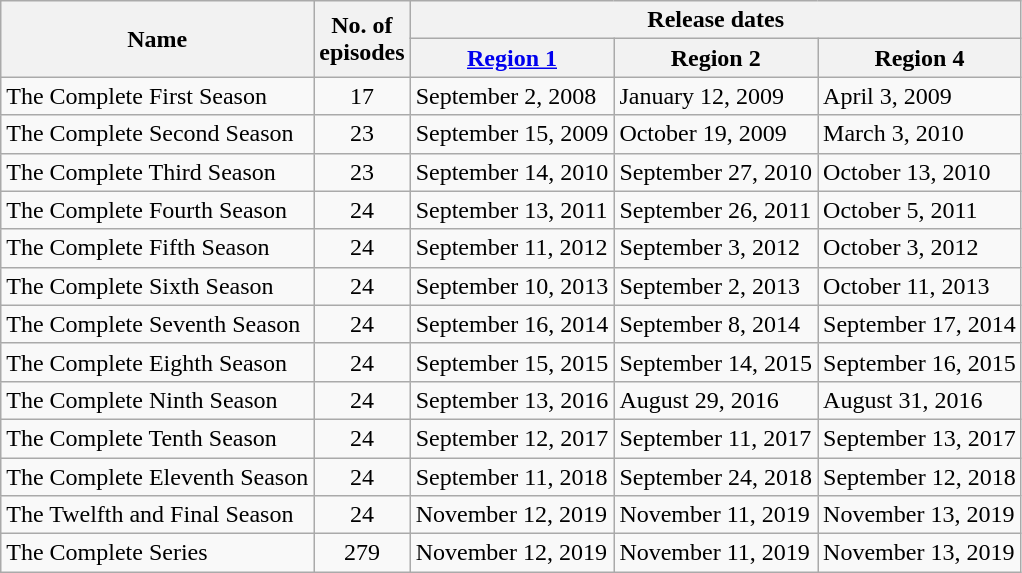<table class="wikitable">
<tr>
<th scope="col" rowspan="2">Name</th>
<th scope="col" rowspan="2">No. of<br>episodes</th>
<th scope="col" colspan="3">Release dates</th>
</tr>
<tr>
<th scope="col"><a href='#'>Region 1</a></th>
<th scope="col">Region 2</th>
<th scope="col">Region 4</th>
</tr>
<tr>
<td>The Complete First Season</td>
<td style="text-align:center;">17</td>
<td>September 2, 2008</td>
<td>January 12, 2009</td>
<td>April 3, 2009</td>
</tr>
<tr>
<td>The Complete Second Season</td>
<td style="text-align:center;">23</td>
<td>September 15, 2009</td>
<td>October 19, 2009</td>
<td>March 3, 2010</td>
</tr>
<tr>
<td>The Complete Third Season</td>
<td style="text-align:center;">23</td>
<td>September 14, 2010</td>
<td>September 27, 2010</td>
<td>October 13, 2010</td>
</tr>
<tr>
<td>The Complete Fourth Season</td>
<td style="text-align:center;">24</td>
<td>September 13, 2011</td>
<td>September 26, 2011</td>
<td>October 5, 2011</td>
</tr>
<tr>
<td>The Complete Fifth Season</td>
<td style="text-align:center;">24</td>
<td>September 11, 2012</td>
<td>September 3, 2012</td>
<td>October 3, 2012</td>
</tr>
<tr>
<td>The Complete Sixth Season</td>
<td style="text-align:center;">24</td>
<td>September 10, 2013</td>
<td>September 2, 2013</td>
<td>October 11, 2013</td>
</tr>
<tr>
<td>The Complete Seventh Season</td>
<td style="text-align:center;">24</td>
<td>September 16, 2014</td>
<td>September 8, 2014</td>
<td>September 17, 2014</td>
</tr>
<tr>
<td>The Complete Eighth Season</td>
<td style="text-align:center;">24</td>
<td>September 15, 2015</td>
<td>September 14, 2015</td>
<td>September 16, 2015</td>
</tr>
<tr>
<td>The Complete Ninth Season</td>
<td style="text-align:center;">24</td>
<td>September 13, 2016</td>
<td>August 29, 2016</td>
<td>August 31, 2016</td>
</tr>
<tr>
<td>The Complete Tenth Season</td>
<td style="text-align:center;">24</td>
<td>September 12, 2017</td>
<td>September 11, 2017</td>
<td>September 13, 2017</td>
</tr>
<tr>
<td>The Complete Eleventh Season</td>
<td style="text-align:center;">24</td>
<td>September 11, 2018</td>
<td>September 24, 2018</td>
<td>September 12, 2018</td>
</tr>
<tr>
<td>The Twelfth and Final Season</td>
<td style="text-align:center;">24</td>
<td>November 12, 2019</td>
<td>November 11, 2019</td>
<td>November 13, 2019</td>
</tr>
<tr>
<td>The Complete Series</td>
<td style="text-align:center;">279</td>
<td>November 12, 2019</td>
<td>November 11, 2019</td>
<td>November 13, 2019</td>
</tr>
</table>
